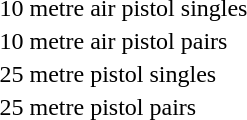<table>
<tr>
<td>10 metre air pistol singles<br></td>
<td></td>
<td></td>
<td></td>
</tr>
<tr>
<td>10 metre air pistol pairs <br></td>
<td></td>
<td></td>
<td></td>
</tr>
<tr>
<td>25 metre pistol singles<br></td>
<td></td>
<td></td>
<td></td>
</tr>
<tr>
<td>25 metre pistol pairs <br></td>
<td></td>
<td></td>
<td></td>
</tr>
</table>
